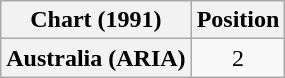<table class="wikitable plainrowheaders" style="text-align:center">
<tr>
<th scope="col">Chart (1991)</th>
<th scope="col">Position</th>
</tr>
<tr>
<th scope="row">Australia (ARIA)</th>
<td>2</td>
</tr>
</table>
